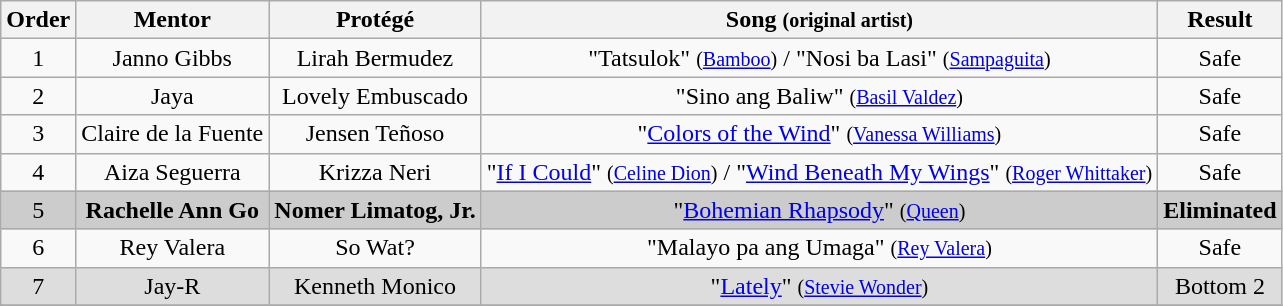<table class="wikitable plainrowheaders" style="text-align:center;">
<tr bgcolor="#f2f2f2">
<th>Order</th>
<th>Mentor</th>
<th>Protégé</th>
<th>Song <small>(original artist)</small></th>
<th>Result</th>
</tr>
<tr>
<td>1</td>
<td>Janno Gibbs</td>
<td>Lirah Bermudez</td>
<td>"Tatsulok" <small>(<a href='#'>Bamboo</a>)</small> / "Nosi ba Lasi" <small>(<a href='#'>Sampaguita</a>)</small></td>
<td>Safe</td>
</tr>
<tr>
<td>2</td>
<td>Jaya</td>
<td>Lovely Embuscado</td>
<td>"Sino ang Baliw" <small>(<a href='#'>Basil Valdez</a>)</small></td>
<td>Safe</td>
</tr>
<tr>
<td>3</td>
<td>Claire de la Fuente</td>
<td>Jensen Teñoso</td>
<td>"<a href='#'>Colors of the Wind</a>" <small>(<a href='#'>Vanessa Williams</a>)</small></td>
<td>Safe</td>
</tr>
<tr>
<td>4</td>
<td>Aiza Seguerra</td>
<td>Krizza Neri</td>
<td>"<a href='#'>If I Could</a>" <small>(<a href='#'>Celine Dion</a>)</small> / "<a href='#'>Wind Beneath My Wings</a>" <small>(<a href='#'>Roger Whittaker</a>)</small></td>
<td>Safe</td>
</tr>
<tr style="background:#ccc">
<td>5</td>
<td><strong>Rachelle Ann Go</strong></td>
<td><strong>Nomer Limatog, Jr.</strong></td>
<td>"<a href='#'>Bohemian Rhapsody</a>" <small>(<a href='#'>Queen</a>)</small></td>
<td><strong>Eliminated</strong></td>
</tr>
<tr>
<td>6</td>
<td>Rey Valera</td>
<td>So Wat?</td>
<td>"Malayo pa ang Umaga" <small>(<a href='#'>Rey Valera</a>)</small></td>
<td>Safe</td>
</tr>
<tr style="background:#ddd">
<td>7</td>
<td>Jay-R</td>
<td>Kenneth Monico</td>
<td>"<a href='#'>Lately</a>" <small>(<a href='#'>Stevie Wonder</a>)</small></td>
<td>Bottom 2</td>
</tr>
<tr>
</tr>
</table>
